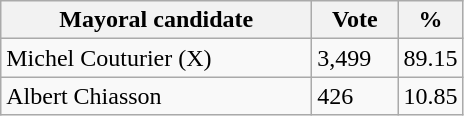<table class="wikitable">
<tr>
<th bgcolor="#DDDDFF" width="200px">Mayoral candidate</th>
<th bgcolor="#DDDDFF" width="50px">Vote</th>
<th bgcolor="#DDDDFF" width="30px">%</th>
</tr>
<tr>
<td>Michel Couturier (X)</td>
<td>3,499</td>
<td>89.15</td>
</tr>
<tr>
<td>Albert Chiasson</td>
<td>426</td>
<td>10.85</td>
</tr>
</table>
